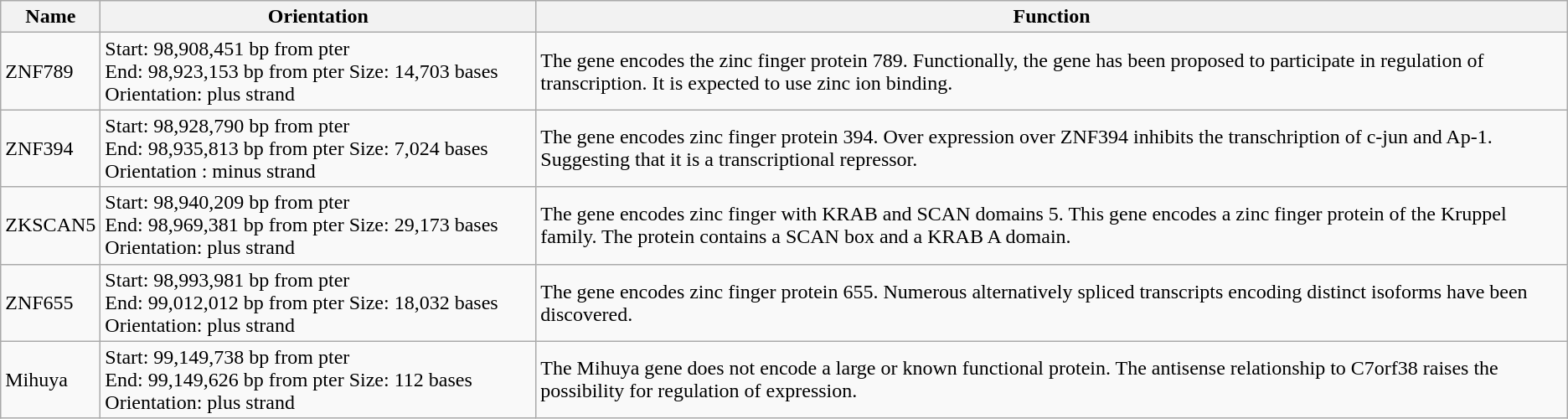<table class="wikitable">
<tr>
<th>Name</th>
<th>Orientation</th>
<th>Function</th>
</tr>
<tr>
<td>ZNF789</td>
<td>Start: 98,908,451 bp from pter<br>End: 98,923,153 bp from pter
Size: 14,703 bases
Orientation: plus strand</td>
<td>The gene encodes the zinc finger protein 789. Functionally, the gene has been proposed to participate in regulation of transcription.  It is expected to use zinc ion binding.</td>
</tr>
<tr>
<td>ZNF394</td>
<td>Start:	98,928,790 bp from pter<br>End:	98,935,813 bp from pter
Size:	7,024 bases
Orientation : 	minus strand</td>
<td>The gene encodes zinc finger protein 394. Over expression over ZNF394 inhibits the transchription of c-jun and Ap-1.  Suggesting that it is a transcriptional repressor.</td>
</tr>
<tr>
<td>ZKSCAN5</td>
<td>Start:	98,940,209 bp from pter<br>End:	98,969,381 bp from pter
Size:	29,173 bases
Orientation:	plus strand</td>
<td>The gene encodes zinc finger with KRAB and SCAN domains 5.  This gene encodes a zinc finger protein of the Kruppel family. The protein contains a SCAN box and a KRAB A domain.</td>
</tr>
<tr>
<td>ZNF655</td>
<td>Start:	98,993,981 bp from pter<br>End:	99,012,012 bp from pter
Size:	18,032 bases
Orientation:	plus strand</td>
<td>The gene encodes zinc finger protein 655.    Numerous alternatively spliced transcripts encoding distinct isoforms have been discovered.</td>
</tr>
<tr>
<td>Mihuya</td>
<td>Start:	99,149,738 bp from pter<br>End:	99,149,626 bp from pter
Size:	112 bases
Orientation:	plus strand</td>
<td>The Mihuya gene does not encode a large or known functional protein.  The antisense relationship to C7orf38 raises the possibility for regulation of expression.</td>
</tr>
</table>
